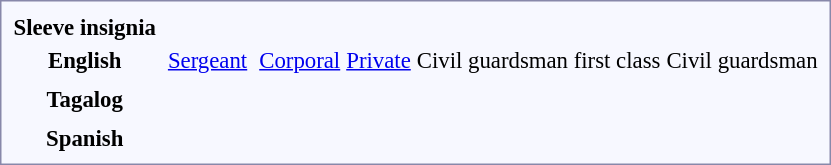<table style="border:1px solid #8888aa; background-color:#f7f8ff; padding:5px; font-size:95%; margin: 0px 12px 12px 0px;">
<tr style="text-align:center;">
<th>Sleeve insignia</th>
<td colspan=10 rowspan=2></td>
<td colspan=6></td>
<td colspan=10 rowspan=2></td>
<td colspan=2></td>
<td colspan=6></td>
<td colspan=1></td>
<td colspan=1></td>
</tr>
<tr style="text-align:center;">
<th>English</th>
<td colspan=6><a href='#'>Sergeant</a></td>
<td colspan=2><a href='#'>Corporal</a></td>
<td colspan=6><a href='#'>Private</a></td>
<td colspan=1>Civil guardsman first class</td>
<td colspan=1>Civil guardsman</td>
</tr>
<tr style="text-align:center;">
<td colspan=39></td>
</tr>
<tr style="text-align:center;">
<th>Tagalog</th>
<td colspan=10></td>
<td colspan=6></td>
<td colspan=10></td>
<td colspan=2></td>
<td colspan=6></td>
<td colspan=2></td>
</tr>
<tr style="text-align:center;">
<td colspan=39></td>
</tr>
<tr style="text-align:center;">
<th>Spanish</th>
<td colspan=10></td>
<td colspan=6></td>
<td colspan=10></td>
<td colspan=2></td>
<td colspan=6></td>
<td colspan=2></td>
</tr>
</table>
